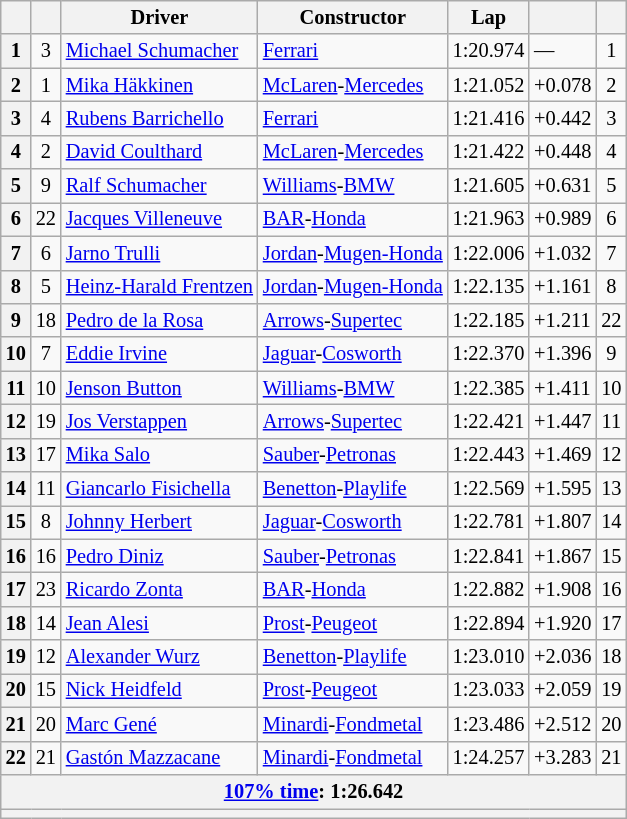<table class="wikitable sortable" style="font-size: 85%;">
<tr>
<th scope="col"></th>
<th scope="col"></th>
<th scope="col">Driver</th>
<th scope="col">Constructor</th>
<th scope="col">Lap</th>
<th scope="col"></th>
<th scope="col" class="unsortable"></th>
</tr>
<tr>
<th scope="row">1</th>
<td align="center">3</td>
<td data-sort-value="SCH1"> <a href='#'>Michael Schumacher</a></td>
<td><a href='#'>Ferrari</a></td>
<td>1:20.974</td>
<td>—</td>
<td align="center">1</td>
</tr>
<tr>
<th scope="row">2</th>
<td align="center">1</td>
<td data-sort-value="HAK"> <a href='#'>Mika Häkkinen</a></td>
<td><a href='#'>McLaren</a>-<a href='#'>Mercedes</a></td>
<td>1:21.052</td>
<td>+0.078</td>
<td align="center">2</td>
</tr>
<tr>
<th scope="row">3</th>
<td align="center">4</td>
<td data-sort-value="BAR"> <a href='#'>Rubens Barrichello</a></td>
<td><a href='#'>Ferrari</a></td>
<td>1:21.416</td>
<td>+0.442</td>
<td align="center">3</td>
</tr>
<tr>
<th scope="row">4</th>
<td align="center">2</td>
<td data-sort-value="COU"> <a href='#'>David Coulthard</a></td>
<td><a href='#'>McLaren</a>-<a href='#'>Mercedes</a></td>
<td>1:21.422</td>
<td>+0.448</td>
<td align="center">4</td>
</tr>
<tr>
<th scope="row">5</th>
<td align="center">9</td>
<td data-sort-value="SCH2"> <a href='#'>Ralf Schumacher</a></td>
<td><a href='#'>Williams</a>-<a href='#'>BMW</a></td>
<td>1:21.605</td>
<td>+0.631</td>
<td align="center">5</td>
</tr>
<tr>
<th scope="row">6</th>
<td align="center">22</td>
<td data-sort-value="VIL"> <a href='#'>Jacques Villeneuve</a></td>
<td><a href='#'>BAR</a>-<a href='#'>Honda</a></td>
<td>1:21.963</td>
<td>+0.989</td>
<td align="center">6</td>
</tr>
<tr>
<th scope="row">7</th>
<td align="center">6</td>
<td data-sort-value="TRU"> <a href='#'>Jarno Trulli</a></td>
<td><a href='#'>Jordan</a>-<a href='#'>Mugen-Honda</a></td>
<td>1:22.006</td>
<td>+1.032</td>
<td align="center">7</td>
</tr>
<tr>
<th scope="row">8</th>
<td align="center">5</td>
<td data-sort-value="FRE"> <a href='#'>Heinz-Harald Frentzen</a></td>
<td><a href='#'>Jordan</a>-<a href='#'>Mugen-Honda</a></td>
<td>1:22.135</td>
<td>+1.161</td>
<td align="center">8</td>
</tr>
<tr>
<th scope="row">9</th>
<td align="center">18</td>
<td data-sort-value="DEL"> <a href='#'>Pedro de la Rosa</a></td>
<td><a href='#'>Arrows</a>-<a href='#'>Supertec</a></td>
<td>1:22.185</td>
<td>+1.211</td>
<td align="center">22</td>
</tr>
<tr>
<th scope="row">10</th>
<td align="center">7</td>
<td data-sort-value="IRV"> <a href='#'>Eddie Irvine</a></td>
<td><a href='#'>Jaguar</a>-<a href='#'>Cosworth</a></td>
<td>1:22.370</td>
<td>+1.396</td>
<td align="center">9</td>
</tr>
<tr>
<th scope="row">11</th>
<td align="center">10</td>
<td data-sort-value="BUT"> <a href='#'>Jenson Button</a></td>
<td><a href='#'>Williams</a>-<a href='#'>BMW</a></td>
<td>1:22.385</td>
<td>+1.411</td>
<td align="center">10</td>
</tr>
<tr>
<th scope="row">12</th>
<td align="center">19</td>
<td data-sort-value="VER"> <a href='#'>Jos Verstappen</a></td>
<td><a href='#'>Arrows</a>-<a href='#'>Supertec</a></td>
<td>1:22.421</td>
<td>+1.447</td>
<td align="center">11</td>
</tr>
<tr>
<th scope="row">13</th>
<td align="center">17</td>
<td data-sort-value="SAL"> <a href='#'>Mika Salo</a></td>
<td><a href='#'>Sauber</a>-<a href='#'>Petronas</a></td>
<td>1:22.443</td>
<td>+1.469</td>
<td align="center">12</td>
</tr>
<tr>
<th scope="row">14</th>
<td align="center">11</td>
<td data-sort-value="FIS"> <a href='#'>Giancarlo Fisichella</a></td>
<td><a href='#'>Benetton</a>-<a href='#'>Playlife</a></td>
<td>1:22.569</td>
<td>+1.595</td>
<td align="center">13</td>
</tr>
<tr>
<th scope="row">15</th>
<td align="center">8</td>
<td data-sort-value="HER"> <a href='#'>Johnny Herbert</a></td>
<td><a href='#'>Jaguar</a>-<a href='#'>Cosworth</a></td>
<td>1:22.781</td>
<td>+1.807</td>
<td align="center">14</td>
</tr>
<tr>
<th scope="row">16</th>
<td align="center">16</td>
<td data-sort-value="DIN"> <a href='#'>Pedro Diniz</a></td>
<td><a href='#'>Sauber</a>-<a href='#'>Petronas</a></td>
<td>1:22.841</td>
<td>+1.867</td>
<td align="center">15</td>
</tr>
<tr>
<th scope="row">17</th>
<td align="center">23</td>
<td data-sort-value="ZON"> <a href='#'>Ricardo Zonta</a></td>
<td><a href='#'>BAR</a>-<a href='#'>Honda</a></td>
<td>1:22.882</td>
<td>+1.908</td>
<td align="center">16</td>
</tr>
<tr>
<th scope="row">18</th>
<td align="center">14</td>
<td data-sort-value="ALE"> <a href='#'>Jean Alesi</a></td>
<td><a href='#'>Prost</a>-<a href='#'>Peugeot</a></td>
<td>1:22.894</td>
<td>+1.920</td>
<td align="center">17</td>
</tr>
<tr>
<th scope="row">19</th>
<td align="center">12</td>
<td data-sort-value="WUR"> <a href='#'>Alexander Wurz</a></td>
<td><a href='#'>Benetton</a>-<a href='#'>Playlife</a></td>
<td>1:23.010</td>
<td>+2.036</td>
<td align="center">18</td>
</tr>
<tr>
<th scope="row">20</th>
<td align="center">15</td>
<td data-sort-value="HEI"> <a href='#'>Nick Heidfeld</a></td>
<td><a href='#'>Prost</a>-<a href='#'>Peugeot</a></td>
<td>1:23.033</td>
<td>+2.059</td>
<td align="center">19</td>
</tr>
<tr>
<th scope="row">21</th>
<td align="center">20</td>
<td data-sort-value="GEN"> <a href='#'>Marc Gené</a></td>
<td><a href='#'>Minardi</a>-<a href='#'>Fondmetal</a></td>
<td>1:23.486</td>
<td>+2.512</td>
<td align="center">20</td>
</tr>
<tr>
<th scope="row">22</th>
<td align="center">21</td>
<td data-sort-value="MAZ"> <a href='#'>Gastón Mazzacane</a></td>
<td><a href='#'>Minardi</a>-<a href='#'>Fondmetal</a></td>
<td>1:24.257</td>
<td>+3.283</td>
<td align="center">21</td>
</tr>
<tr class="sortbottom">
<th colspan=7><a href='#'>107% time</a>: 1:26.642</th>
</tr>
<tr class="sortbottom">
<th colspan="7"></th>
</tr>
</table>
